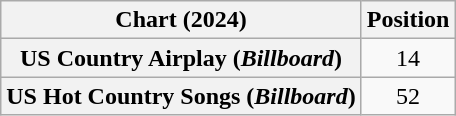<table class="wikitable sortable plainrowheaders" style="text-align:center">
<tr>
<th scope="col">Chart (2024)</th>
<th scope="col">Position</th>
</tr>
<tr>
<th scope="row">US Country Airplay (<em>Billboard</em>)</th>
<td>14</td>
</tr>
<tr>
<th scope="row">US Hot Country Songs (<em>Billboard</em>)</th>
<td>52</td>
</tr>
</table>
